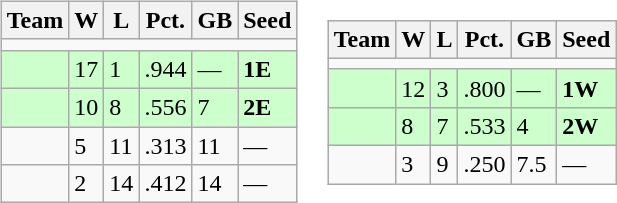<table>
<tr>
<td><br><table class=wikitable>
<tr>
<th>Team</th>
<th>W</th>
<th>L</th>
<th>Pct.</th>
<th>GB</th>
<th>Seed</th>
</tr>
<tr>
<td colspan=6></td>
</tr>
<tr bgcolor=ccffcc>
<td></td>
<td>17</td>
<td>1</td>
<td>.944</td>
<td>—</td>
<td><strong>1E</strong></td>
</tr>
<tr bgcolor=ccffcc>
<td></td>
<td>10</td>
<td>8</td>
<td>.556</td>
<td>7</td>
<td><strong>2E</strong></td>
</tr>
<tr>
<td></td>
<td>5</td>
<td>11</td>
<td>.313</td>
<td>11</td>
<td>—</td>
</tr>
<tr>
<td></td>
<td>2</td>
<td>14</td>
<td>.412</td>
<td>14</td>
<td>—</td>
</tr>
</table>
</td>
<td><br><table class="wikitable">
<tr>
<th>Team</th>
<th>W</th>
<th>L</th>
<th>Pct.</th>
<th>GB</th>
<th>Seed</th>
</tr>
<tr>
<td colspan=6></td>
</tr>
<tr bgcolor=ccffcc>
<td></td>
<td>12</td>
<td>3</td>
<td>.800</td>
<td>—</td>
<td><strong>1W</strong></td>
</tr>
<tr bgcolor=ccffcc>
<td></td>
<td>8</td>
<td>7</td>
<td>.533</td>
<td>4</td>
<td><strong>2W</strong></td>
</tr>
<tr>
<td></td>
<td>3</td>
<td>9</td>
<td>.250</td>
<td>7.5</td>
<td>—</td>
</tr>
</table>
</td>
</tr>
</table>
